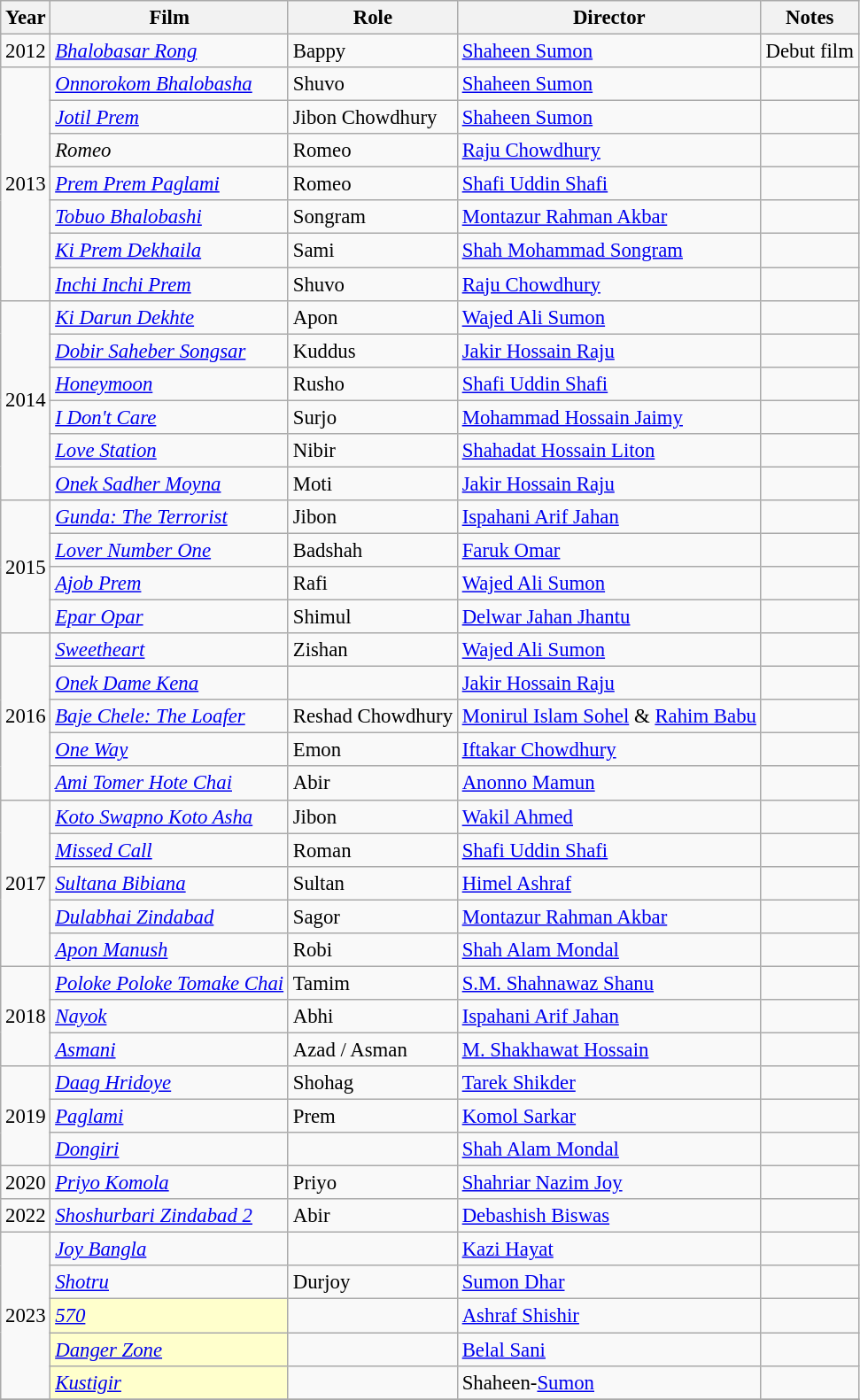<table class="wikitable" style="font-size:95%;">
<tr>
<th>Year</th>
<th>Film</th>
<th>Role</th>
<th>Director</th>
<th>Notes</th>
</tr>
<tr>
<td rowspan="1">2012</td>
<td><em><a href='#'>Bhalobasar Rong</a></em></td>
<td>Bappy</td>
<td><a href='#'>Shaheen Sumon</a></td>
<td>Debut film</td>
</tr>
<tr>
<td rowspan="7">2013</td>
<td><em><a href='#'>Onnorokom Bhalobasha</a></em></td>
<td>Shuvo</td>
<td><a href='#'>Shaheen Sumon</a></td>
<td></td>
</tr>
<tr>
<td><em><a href='#'>Jotil Prem</a></em></td>
<td>Jibon Chowdhury</td>
<td><a href='#'>Shaheen Sumon</a></td>
<td></td>
</tr>
<tr>
<td><em>Romeo</em></td>
<td>Romeo</td>
<td><a href='#'>Raju Chowdhury</a></td>
<td></td>
</tr>
<tr>
<td><em><a href='#'>Prem Prem Paglami</a></em></td>
<td>Romeo</td>
<td><a href='#'>Shafi Uddin Shafi</a></td>
<td></td>
</tr>
<tr>
<td><em><a href='#'>Tobuo Bhalobashi</a></em></td>
<td>Songram</td>
<td><a href='#'>Montazur Rahman Akbar</a></td>
<td></td>
</tr>
<tr>
<td><em><a href='#'>Ki Prem Dekhaila</a></em></td>
<td>Sami</td>
<td><a href='#'>Shah Mohammad Songram</a></td>
<td></td>
</tr>
<tr>
<td><em><a href='#'>Inchi Inchi Prem</a></em></td>
<td>Shuvo</td>
<td><a href='#'>Raju Chowdhury</a></td>
<td></td>
</tr>
<tr>
<td rowspan="6">2014</td>
<td><em><a href='#'>Ki Darun Dekhte</a></em></td>
<td>Apon</td>
<td><a href='#'>Wajed Ali Sumon</a></td>
<td></td>
</tr>
<tr>
<td><em><a href='#'>Dobir Saheber Songsar</a></em></td>
<td>Kuddus</td>
<td><a href='#'>Jakir Hossain Raju</a></td>
<td></td>
</tr>
<tr>
<td><em><a href='#'>Honeymoon</a></em></td>
<td>Rusho</td>
<td><a href='#'>Shafi Uddin Shafi</a></td>
<td></td>
</tr>
<tr>
<td><em><a href='#'>I Don't Care</a></em></td>
<td>Surjo</td>
<td><a href='#'>Mohammad Hossain Jaimy</a></td>
<td></td>
</tr>
<tr>
<td><em><a href='#'>Love Station</a></em></td>
<td>Nibir</td>
<td><a href='#'>Shahadat Hossain Liton</a></td>
<td></td>
</tr>
<tr>
<td><em><a href='#'>Onek Sadher Moyna</a></em></td>
<td>Moti</td>
<td><a href='#'>Jakir Hossain Raju</a></td>
<td></td>
</tr>
<tr>
<td rowspan="4">2015</td>
<td><em><a href='#'>Gunda: The Terrorist</a></em></td>
<td>Jibon</td>
<td><a href='#'>Ispahani Arif Jahan</a></td>
<td></td>
</tr>
<tr>
<td><em><a href='#'>Lover Number One</a></em></td>
<td>Badshah</td>
<td><a href='#'>Faruk Omar</a></td>
<td></td>
</tr>
<tr>
<td><em><a href='#'>Ajob Prem</a></em></td>
<td>Rafi</td>
<td><a href='#'>Wajed Ali Sumon</a></td>
<td></td>
</tr>
<tr>
<td><em><a href='#'>Epar Opar</a></em></td>
<td>Shimul</td>
<td><a href='#'>Delwar Jahan Jhantu</a></td>
<td></td>
</tr>
<tr>
<td rowspan="5">2016</td>
<td><em><a href='#'>Sweetheart</a></em></td>
<td>Zishan</td>
<td><a href='#'>Wajed Ali Sumon</a></td>
<td></td>
</tr>
<tr>
<td><em><a href='#'>Onek Dame Kena</a></em></td>
<td></td>
<td><a href='#'>Jakir Hossain Raju</a></td>
<td></td>
</tr>
<tr>
<td><em><a href='#'>Baje Chele: The Loafer</a></em></td>
<td>Reshad Chowdhury</td>
<td><a href='#'>Monirul Islam Sohel</a> & <a href='#'>Rahim Babu</a></td>
<td></td>
</tr>
<tr>
<td><em><a href='#'>One Way</a></em></td>
<td>Emon</td>
<td><a href='#'>Iftakar Chowdhury</a></td>
<td></td>
</tr>
<tr>
<td><em><a href='#'>Ami Tomer Hote Chai</a></em></td>
<td>Abir</td>
<td><a href='#'>Anonno Mamun</a></td>
<td></td>
</tr>
<tr>
<td rowspan="5">2017</td>
<td><em><a href='#'>Koto Swapno Koto Asha</a></em></td>
<td>Jibon</td>
<td><a href='#'>Wakil Ahmed</a></td>
<td></td>
</tr>
<tr>
<td><em><a href='#'>Missed Call</a></em></td>
<td>Roman</td>
<td><a href='#'>Shafi Uddin Shafi</a></td>
<td></td>
</tr>
<tr>
<td><em><a href='#'>Sultana Bibiana</a></em></td>
<td>Sultan</td>
<td><a href='#'>Himel Ashraf</a></td>
<td></td>
</tr>
<tr>
<td><em><a href='#'>Dulabhai Zindabad</a></em></td>
<td>Sagor</td>
<td><a href='#'>Montazur Rahman Akbar</a></td>
<td></td>
</tr>
<tr>
<td><em><a href='#'>Apon Manush</a></em></td>
<td>Robi</td>
<td><a href='#'>Shah Alam Mondal</a></td>
<td></td>
</tr>
<tr>
<td rowspan="3">2018</td>
<td><em><a href='#'>Poloke Poloke Tomake Chai</a></em></td>
<td>Tamim</td>
<td><a href='#'>S.M. Shahnawaz Shanu</a></td>
<td></td>
</tr>
<tr>
<td><em><a href='#'>Nayok</a></em></td>
<td>Abhi</td>
<td><a href='#'>Ispahani Arif Jahan</a></td>
<td></td>
</tr>
<tr>
<td><em><a href='#'>Asmani</a></em></td>
<td>Azad / Asman</td>
<td><a href='#'>M. Shakhawat Hossain</a></td>
<td></td>
</tr>
<tr>
<td rowspan="3">2019</td>
<td><em><a href='#'>Daag Hridoye</a></em></td>
<td>Shohag</td>
<td><a href='#'>Tarek Shikder</a></td>
<td></td>
</tr>
<tr>
<td><em><a href='#'>Paglami</a></em></td>
<td>Prem</td>
<td><a href='#'>Komol Sarkar</a></td>
<td></td>
</tr>
<tr>
<td><em><a href='#'>Dongiri</a></em></td>
<td></td>
<td><a href='#'>Shah Alam Mondal</a></td>
<td></td>
</tr>
<tr>
<td>2020</td>
<td><em><a href='#'>Priyo Komola</a></em></td>
<td>Priyo</td>
<td><a href='#'>Shahriar Nazim Joy</a></td>
<td></td>
</tr>
<tr>
<td>2022</td>
<td><em><a href='#'>Shoshurbari Zindabad 2</a></em></td>
<td>Abir</td>
<td><a href='#'>Debashish Biswas</a></td>
<td></td>
</tr>
<tr>
<td rowspan="5">2023</td>
<td><em><a href='#'>Joy Bangla</a></em></td>
<td></td>
<td><a href='#'>Kazi Hayat</a></td>
<td></td>
</tr>
<tr>
<td><em><a href='#'>Shotru</a></em></td>
<td>Durjoy</td>
<td><a href='#'>Sumon Dhar</a></td>
<td></td>
</tr>
<tr>
<td style="background:#ffc;"><em><a href='#'>570</a></em> </td>
<td></td>
<td><a href='#'>Ashraf Shishir</a></td>
<td></td>
</tr>
<tr>
<td style="background:#ffc;"><em><a href='#'>Danger Zone</a></em> </td>
<td></td>
<td><a href='#'>Belal Sani</a></td>
<td></td>
</tr>
<tr>
<td style="background:#ffc;"><em><a href='#'>Kustigir</a></em> </td>
<td></td>
<td>Shaheen-<a href='#'>Sumon</a></td>
<td></td>
</tr>
<tr>
</tr>
</table>
